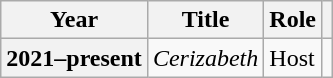<table class="wikitable sortable plainrowheaders">
<tr>
<th scope="col">Year</th>
<th scope="col">Title</th>
<th scope="col">Role</th>
<th scope="col" class="unsortable"></th>
</tr>
<tr>
<th scope="row">2021–present</th>
<td><em> Cerizabeth </em></td>
<td>Host</td>
<td></td>
</tr>
</table>
